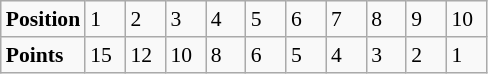<table class="wikitable" style="font-size: 90%;">
<tr>
<td><strong>Position</strong></td>
<td width=20>1</td>
<td width=20>2</td>
<td width=20>3</td>
<td width=20>4</td>
<td width=20>5</td>
<td width=20>6</td>
<td width=20>7</td>
<td width=20>8</td>
<td width=20>9</td>
<td width=20>10</td>
</tr>
<tr>
<td><strong>Points</strong></td>
<td>15</td>
<td>12</td>
<td>10</td>
<td>8</td>
<td>6</td>
<td>5</td>
<td>4</td>
<td>3</td>
<td>2</td>
<td>1</td>
</tr>
</table>
